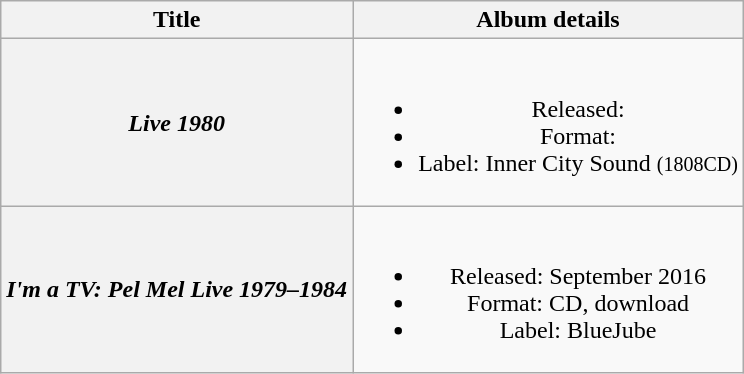<table class="wikitable plainrowheaders" style="text-align:center;" border="1">
<tr>
<th>Title</th>
<th>Album details</th>
</tr>
<tr>
<th scope="row"><em>Live 1980</em></th>
<td><br><ul><li>Released:</li><li>Format:</li><li>Label: Inner City Sound <small>(1808CD)</small></li></ul></td>
</tr>
<tr>
<th scope="row"><em>I'm a TV: Pel Mel Live 1979–1984</em></th>
<td><br><ul><li>Released: September 2016</li><li>Format: CD, download</li><li>Label: BlueJube</li></ul></td>
</tr>
</table>
